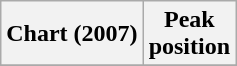<table class="wikitable plainrowheaders">
<tr>
<th scope="col">Chart (2007)</th>
<th scope="col">Peak<br>position</th>
</tr>
<tr>
</tr>
</table>
